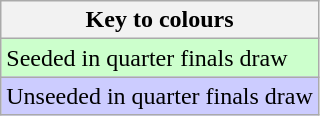<table class="wikitable">
<tr>
<th>Key to colours</th>
</tr>
<tr bgcolor=#ccffcc>
<td>Seeded in quarter finals draw</td>
</tr>
<tr bgcolor=#ccccff>
<td>Unseeded in quarter finals draw</td>
</tr>
</table>
